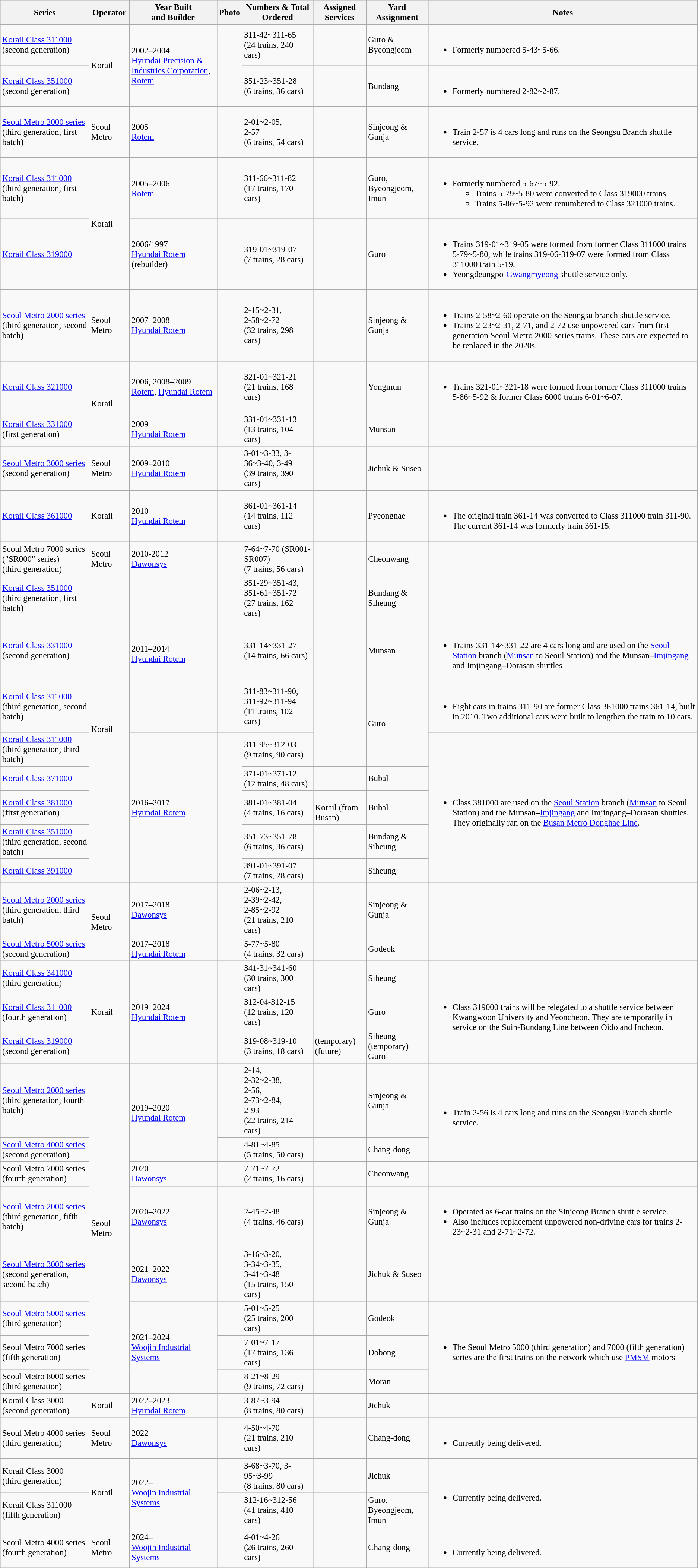<table class="wikitable sortable" style="font-size: 95%;" |>
<tr>
<th>Series</th>
<th>Operator</th>
<th>Year Built<br>and Builder</th>
<th>Photo</th>
<th width=120px>Numbers & Total Ordered</th>
<th>Assigned Services</th>
<th>Yard<br>Assignment</th>
<th>Notes</th>
</tr>
<tr>
<td><a href='#'>Korail Class 311000</a><br>(second generation)</td>
<td rowspan=2>Korail</td>
<td rowspan=2>2002–2004<br><a href='#'>Hyundai Precision & Industries Corporation</a>, <a href='#'>Rotem</a></td>
<td rowspan=2><br></td>
<td>311-42~311-65<br>(24 trains, 240 cars)</td>
<td></td>
<td>Guro & Byeongjeom</td>
<td><br><ul><li>Formerly numbered 5-43~5-66.</li></ul></td>
</tr>
<tr>
<td><a href='#'>Korail Class 351000</a><br>(second generation)</td>
<td>351-23~351-28<br>(6 trains, 36 cars)</td>
<td></td>
<td>Bundang</td>
<td><br><ul><li>Formerly numbered 2-82~2-87.</li></ul></td>
</tr>
<tr>
<td><a href='#'>Seoul Metro 2000 series</a><br>(third generation, first batch)</td>
<td>Seoul Metro</td>
<td>2005<br><a href='#'>Rotem</a></td>
<td></td>
<td>2-01~2-05,<br>2-57<br>(6 trains, 54 cars)</td>
<td></td>
<td>Sinjeong & Gunja</td>
<td><br><ul><li>Train 2-57 is 4 cars long and runs on the Seongsu Branch shuttle service.</li></ul></td>
</tr>
<tr>
<td><a href='#'>Korail Class 311000</a><br>(third generation, first batch)</td>
<td rowspan=2>Korail</td>
<td>2005–2006<br><a href='#'>Rotem</a></td>
<td></td>
<td>311-66~311-82<br>(17 trains, 170 cars)</td>
<td></td>
<td>Guro, Byeongjeom, Imun</td>
<td><br><ul><li>Formerly numbered 5-67~5-92.<ul><li>Trains 5-79~5-80 were converted to Class 319000 trains.</li><li>Trains 5-86~5-92 were renumbered to Class 321000 trains.</li></ul></li></ul></td>
</tr>
<tr>
<td><a href='#'>Korail Class 319000</a></td>
<td>2006/1997<br><a href='#'>Hyundai Rotem</a> (rebuilder)</td>
<td></td>
<td>319-01~319-07<br>(7 trains, 28 cars)</td>
<td></td>
<td>Guro</td>
<td><br><ul><li>Trains 319-01~319-05 were formed from former Class 311000 trains 5-79~5-80, while trains 319-06-319-07 were formed from Class 311000 train 5-19.</li><li>Yeongdeungpo-<a href='#'>Gwangmyeong</a> shuttle service only.</li></ul></td>
</tr>
<tr>
<td><a href='#'>Seoul Metro 2000 series</a> (third generation, second batch)</td>
<td>Seoul Metro</td>
<td>2007–2008<br><a href='#'>Hyundai Rotem</a></td>
<td></td>
<td>2-15~2-31,<br>2-58~2-72<br>(32 trains, 298 cars)</td>
<td></td>
<td>Sinjeong & Gunja</td>
<td><br><ul><li>Trains 2-58~2-60 operate on the Seongsu branch shuttle service.</li><li>Trains 2-23~2-31, 2-71, and 2-72 use unpowered cars from first generation Seoul Metro 2000-series trains. These cars are expected to be replaced in the 2020s.</li></ul></td>
</tr>
<tr>
<td><a href='#'>Korail Class 321000</a></td>
<td rowspan=2>Korail</td>
<td>2006, 2008–2009<br><a href='#'>Rotem</a>, <a href='#'>Hyundai Rotem</a></td>
<td></td>
<td>321-01~321-21<br>(21 trains, 168 cars)</td>
<td></td>
<td>Yongmun</td>
<td><br><ul><li>Trains 321-01~321-18 were formed from former Class 311000 trains 5-86~5-92 & former Class 6000 trains 6-01~6-07.</li></ul></td>
</tr>
<tr>
<td><a href='#'>Korail Class 331000</a><br>(first generation)</td>
<td>2009<br><a href='#'>Hyundai Rotem</a></td>
<td></td>
<td>331-01~331-13<br>(13 trains, 104 cars)</td>
<td></td>
<td>Munsan</td>
<td></td>
</tr>
<tr>
<td><a href='#'>Seoul Metro 3000 series</a><br>(second generation)</td>
<td>Seoul Metro</td>
<td>2009–2010<br><a href='#'>Hyundai Rotem</a></td>
<td></td>
<td>3-01~3-33, 3-36~3-40, 3-49<br>(39 trains, 390 cars)</td>
<td></td>
<td>Jichuk & Suseo</td>
<td></td>
</tr>
<tr>
<td><a href='#'>Korail Class 361000</a></td>
<td>Korail</td>
<td>2010<br><a href='#'>Hyundai Rotem</a></td>
<td></td>
<td>361-01~361-14<br>(14 trains, 112 cars)</td>
<td></td>
<td>Pyeongnae</td>
<td><br><ul><li>The original train 361-14 was converted to Class 311000 train 311-90. The current 361-14 was formerly train 361-15.</li></ul></td>
</tr>
<tr>
<td>Seoul Metro 7000 series ("SR000" series)<br>(third generation)</td>
<td>Seoul Metro</td>
<td>2010-2012<br><a href='#'>Dawonsys</a></td>
<td></td>
<td>7-64~7-70 (SR001-SR007)<br>(7 trains, 56 cars)</td>
<td></td>
<td>Cheonwang</td>
<td></td>
</tr>
<tr>
<td><a href='#'>Korail Class 351000</a><br>(third generation, first batch)</td>
<td rowspan=8>Korail</td>
<td rowspan=3>2011–2014<br><a href='#'>Hyundai Rotem</a></td>
<td rowspan=3><br>
</td>
<td>351-29~351-43,<br>351-61~351-72<br>(27 trains, 162 cars)</td>
<td></td>
<td>Bundang & Siheung</td>
<td></td>
</tr>
<tr>
<td><a href='#'>Korail Class 331000</a><br>(second generation)</td>
<td>331-14~331-27<br>(14 trains, 66 cars)</td>
<td></td>
<td>Munsan</td>
<td><br><ul><li>Trains 331-14~331-22 are 4 cars long and are used on the <a href='#'>Seoul Station</a> branch (<a href='#'>Munsan</a> to Seoul Station) and the Munsan–<a href='#'>Imjingang</a> and Imjingang–Dorasan shuttles</li></ul></td>
</tr>
<tr>
<td><a href='#'>Korail Class 311000</a><br>(third generation, second batch)</td>
<td>311-83~311-90,<br>311-92~311-94<br>(11 trains, 102 cars)</td>
<td rowspan= 2></td>
<td rowspan= 2>Guro</td>
<td><br><ul><li>Eight cars in trains 311-90 are former Class 361000 trains 361-14, built in 2010. Two additional cars were built to lengthen the train to 10 cars.</li></ul></td>
</tr>
<tr>
<td><a href='#'>Korail Class 311000</a><br>(third generation, third batch)</td>
<td rowspan=5>2016–2017<br><a href='#'>Hyundai Rotem</a></td>
<td rowspan=5><br>
</td>
<td>311-95~312-03<br>(9 trains, 90 cars)</td>
<td rowspan=5><br><ul><li>Class 381000 are used on the <a href='#'>Seoul Station</a> branch (<a href='#'>Munsan</a> to Seoul Station) and the Munsan–<a href='#'>Imjingang</a> and Imjingang–Dorasan shuttles. They originally ran on the <a href='#'>Busan Metro Donghae Line</a>.</li></ul></td>
</tr>
<tr>
<td><a href='#'>Korail Class 371000</a></td>
<td>371-01~371-12<br>(12 trains, 48 cars)</td>
<td></td>
<td>Bubal</td>
</tr>
<tr>
<td><a href='#'>Korail Class 381000</a><br>(first generation)</td>
<td>381-01~381-04<br>(4 trains, 16 cars)</td>
<td><br>Korail  (from Busan)</td>
<td>Bubal</td>
</tr>
<tr>
<td><a href='#'>Korail Class 351000</a><br>(third generation, second batch)</td>
<td>351-73~351-78<br>(6 trains, 36 cars)</td>
<td></td>
<td>Bundang & Siheung</td>
</tr>
<tr>
<td><a href='#'>Korail Class 391000</a></td>
<td>391-01~391-07<br>(7 trains, 28 cars)</td>
<td></td>
<td>Siheung</td>
</tr>
<tr>
<td><a href='#'>Seoul Metro 2000 series</a><br>(third generation, third batch)</td>
<td rowspan=2>Seoul Metro</td>
<td>2017–2018<br><a href='#'>Dawonsys</a></td>
<td></td>
<td>2-06~2-13,<br>2-39~2-42,<br>2-85~2-92<br>(21 trains, 210 cars)</td>
<td></td>
<td>Sinjeong & Gunja</td>
<td></td>
</tr>
<tr>
<td><a href='#'>Seoul Metro 5000 series</a><br>(second generation)</td>
<td>2017–2018<br><a href='#'>Hyundai Rotem</a></td>
<td></td>
<td>5-77~5-80<br>(4 trains, 32 cars)</td>
<td></td>
<td>Godeok</td>
<td></td>
</tr>
<tr>
<td><a href='#'>Korail Class 341000</a><br>(third generation)</td>
<td rowspan=3>Korail</td>
<td rowspan=3>2019–2024<br><a href='#'>Hyundai Rotem</a></td>
<td></td>
<td>341-31~341-60<br>(30 trains, 300 cars)</td>
<td></td>
<td>Siheung</td>
<td rowspan=3><br><ul><li>Class 319000 trains will be relegated to a shuttle service between Kwangwoon University and Yeoncheon. They are temporarily in service on the Suin-Bundang Line between Oido and Incheon.</li></ul></td>
</tr>
<tr>
<td><a href='#'>Korail Class 311000</a><br>(fourth generation)</td>
<td></td>
<td>312-04-312-15<br>(12 trains, 120 cars)</td>
<td></td>
<td>Guro</td>
</tr>
<tr>
<td><a href='#'>Korail Class 319000</a><br>(second generation)</td>
<td></td>
<td>319-08~319-10<br>(3 trains, 18 cars)</td>
<td> (temporary)<br> (future)</td>
<td>Siheung (temporary)<br>Guro</td>
</tr>
<tr>
<td><a href='#'>Seoul Metro 2000 series</a><br>(third generation, fourth batch)</td>
<td rowspan=8>Seoul Metro</td>
<td rowspan=2>2019–2020<br><a href='#'>Hyundai Rotem</a></td>
<td></td>
<td>2-14,<br>2-32~2-38,<br>2-56,<br>2-73~2-84,<br>2-93<br>(22 trains, 214 cars)</td>
<td></td>
<td>Sinjeong & Gunja</td>
<td rowspan=2><br><ul><li>Train 2-56 is 4 cars long and runs on the Seongsu Branch shuttle service.</li></ul></td>
</tr>
<tr>
<td><a href='#'>Seoul Metro 4000 series</a><br>(second generation)</td>
<td></td>
<td>4-81~4-85<br>(5 trains, 50 cars)</td>
<td></td>
<td>Chang-dong</td>
</tr>
<tr>
<td>Seoul Metro 7000 series<br>(fourth generation)</td>
<td>2020<br><a href='#'>Dawonsys</a></td>
<td></td>
<td>7-71~7-72<br>(2 trains, 16 cars)</td>
<td></td>
<td>Cheonwang</td>
<td></td>
</tr>
<tr>
<td><a href='#'>Seoul Metro 2000 series</a><br>(third generation, fifth batch)</td>
<td>2020–2022<br><a href='#'>Dawonsys</a></td>
<td></td>
<td>2-45~2-48<br>(4 trains, 46 cars)</td>
<td></td>
<td>Sinjeong & Gunja</td>
<td><br><ul><li>Operated as 6-car trains on the Sinjeong Branch shuttle service.</li><li>Also includes replacement unpowered non-driving cars for trains 2-23~2-31 and 2-71~2-72.</li></ul></td>
</tr>
<tr>
<td><a href='#'>Seoul Metro 3000 series</a><br>(second generation, second batch)</td>
<td>2021–2022<br><a href='#'>Dawonsys</a></td>
<td></td>
<td>3-16~3-20,<br>3-34~3-35,<br>3-41~3-48<br>(15 trains, 150 cars)</td>
<td></td>
<td>Jichuk & Suseo</td>
<td></td>
</tr>
<tr>
<td><a href='#'>Seoul Metro 5000 series</a><br>(third generation)</td>
<td rowspan=3>2021–2024<br><a href='#'>Woojin Industrial Systems</a></td>
<td></td>
<td>5-01~5-25<br>(25 trains, 200 cars)</td>
<td></td>
<td>Godeok</td>
<td rowspan=3><br><ul><li>The Seoul Metro 5000 (third generation) and 7000 (fifth generation) series are the first trains on the network which use <a href='#'>PMSM</a> motors</li></ul></td>
</tr>
<tr>
<td>Seoul Metro 7000 series<br>(fifth generation)</td>
<td></td>
<td>7-01~7-17<br>(17 trains, 136 cars)</td>
<td></td>
<td>Dobong</td>
</tr>
<tr>
<td>Seoul Metro 8000 series<br>(third generation)</td>
<td></td>
<td>8-21~8-29<br>(9 trains, 72 cars)</td>
<td></td>
<td>Moran</td>
</tr>
<tr>
<td>Korail Class 3000<br>(second generation)</td>
<td>Korail</td>
<td>2022–2023<br><a href='#'>Hyundai Rotem</a></td>
<td></td>
<td>3-87~3-94<br>(8 trains, 80 cars)</td>
<td></td>
<td>Jichuk</td>
<td></td>
</tr>
<tr>
<td>Seoul Metro 4000 series<br>(third generation)</td>
<td>Seoul Metro</td>
<td>2022–<br><a href='#'>Dawonsys</a></td>
<td></td>
<td>4-50~4-70<br>(21 trains, 210 cars)</td>
<td></td>
<td>Chang-dong</td>
<td><br><ul><li>Currently being delivered.</li></ul></td>
</tr>
<tr>
<td>Korail Class 3000<br>(third generation)</td>
<td rowspan="2">Korail</td>
<td rowspan="2">2022–<br><a href='#'>Woojin Industrial Systems</a></td>
<td></td>
<td>3-68~3-70, 3-95~3-99<br>(8 trains, 80 cars)</td>
<td></td>
<td>Jichuk</td>
<td rowspan="2"><br><ul><li>Currently being delivered.</li></ul></td>
</tr>
<tr>
<td>Korail Class 311000<br>(fifth generation)</td>
<td></td>
<td>312-16~312-56<br>(41 trains, 410 cars)</td>
<td></td>
<td>Guro, Byeongjeom, Imun</td>
</tr>
<tr>
<td>Seoul Metro 4000 series<br>(fourth generation)</td>
<td>Seoul Metro</td>
<td>2024–<br><a href='#'>Woojin Industrial Systems</a></td>
<td></td>
<td>4-01~4-26<br>(26 trains, 260 cars)</td>
<td></td>
<td>Chang-dong</td>
<td><br><ul><li>Currently being delivered.</li></ul></td>
</tr>
</table>
